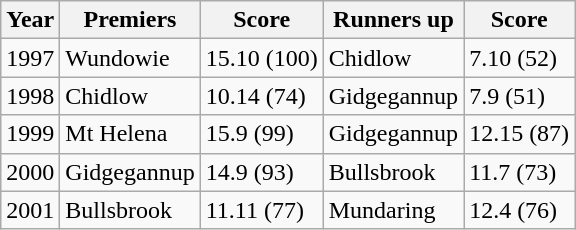<table class="wikitable">
<tr>
<th>Year</th>
<th>Premiers</th>
<th>Score</th>
<th>Runners up</th>
<th>Score</th>
</tr>
<tr>
<td>1997</td>
<td>Wundowie</td>
<td>15.10 (100)</td>
<td>Chidlow</td>
<td>7.10 (52)</td>
</tr>
<tr>
<td>1998</td>
<td>Chidlow</td>
<td>10.14 (74)</td>
<td>Gidgegannup</td>
<td>7.9 (51)</td>
</tr>
<tr>
<td>1999</td>
<td>Mt Helena</td>
<td>15.9 (99)</td>
<td>Gidgegannup</td>
<td>12.15 (87)</td>
</tr>
<tr>
<td>2000</td>
<td>Gidgegannup</td>
<td>14.9 (93)</td>
<td>Bullsbrook</td>
<td>11.7 (73)</td>
</tr>
<tr>
<td>2001</td>
<td>Bullsbrook</td>
<td>11.11 (77)</td>
<td>Mundaring</td>
<td>12.4 (76)</td>
</tr>
</table>
